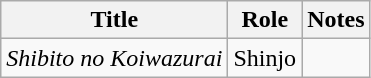<table class="wikitable">
<tr>
<th>Title</th>
<th>Role</th>
<th>Notes</th>
</tr>
<tr>
<td><em>Shibito no Koiwazurai</em></td>
<td>Shinjo</td>
<td></td>
</tr>
</table>
